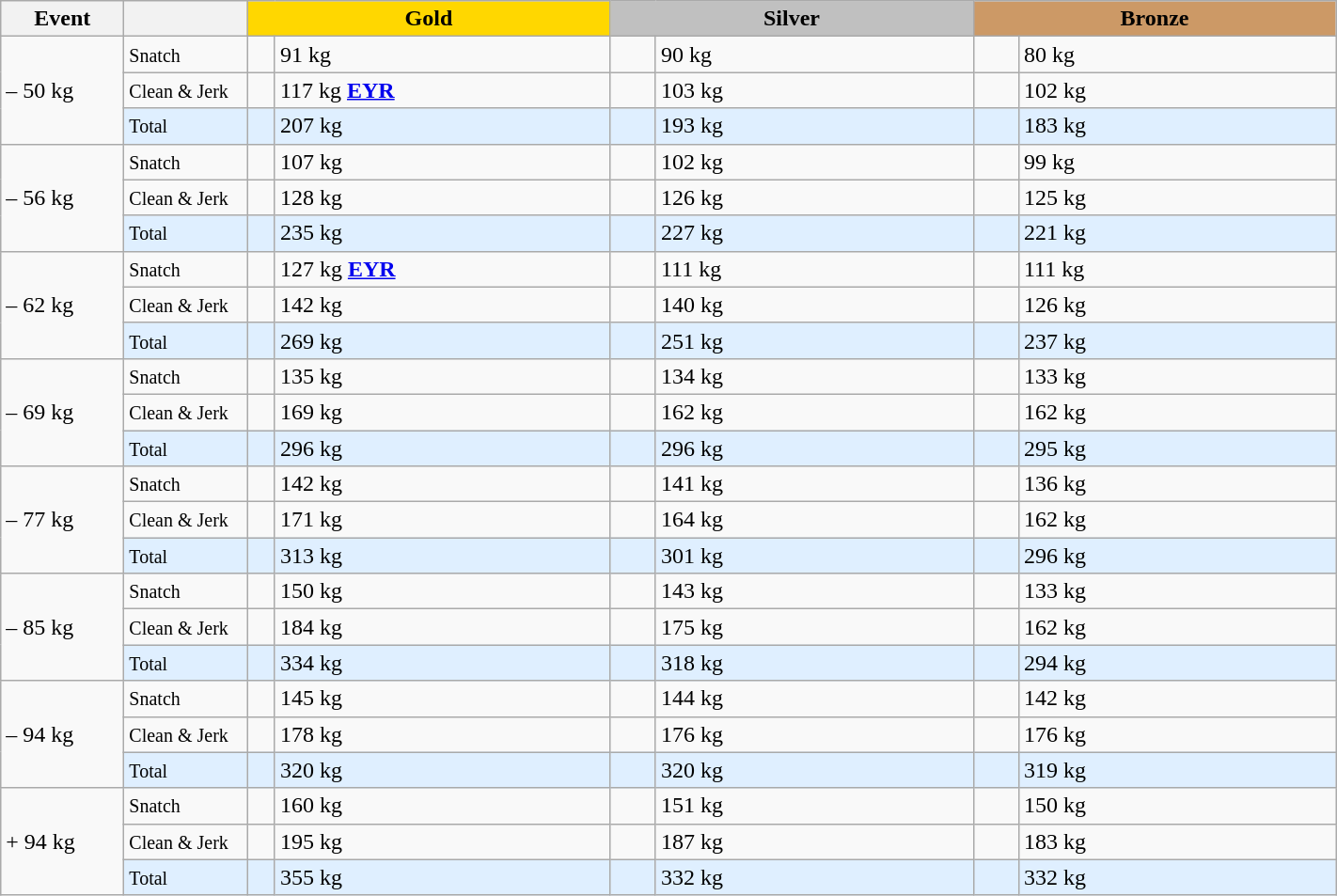<table class="wikitable">
<tr>
<th width=80>Event</th>
<th width=80></th>
<td bgcolor=gold align="center" colspan=2 width=250><strong>Gold</strong></td>
<td bgcolor=silver align="center" colspan=2 width=250><strong>Silver</strong></td>
<td bgcolor=#cc9966 colspan=2 align="center" width=250><strong>Bronze</strong></td>
</tr>
<tr>
<td rowspan=3>– 50 kg</td>
<td><small>Snatch</small></td>
<td></td>
<td>91 kg</td>
<td></td>
<td>90 kg</td>
<td></td>
<td>80 kg</td>
</tr>
<tr>
<td><small>Clean & Jerk</small></td>
<td></td>
<td>117 kg <strong><a href='#'>EYR</a></strong></td>
<td></td>
<td>103 kg</td>
<td></td>
<td>102 kg</td>
</tr>
<tr bgcolor=#dfefff>
<td><small>Total</small></td>
<td></td>
<td>207 kg</td>
<td></td>
<td>193 kg</td>
<td></td>
<td>183 kg</td>
</tr>
<tr>
<td rowspan=3>– 56 kg</td>
<td><small>Snatch</small></td>
<td></td>
<td>107 kg</td>
<td></td>
<td>102 kg</td>
<td></td>
<td>99 kg</td>
</tr>
<tr>
<td><small>Clean & Jerk</small></td>
<td></td>
<td>128 kg</td>
<td></td>
<td>126 kg</td>
<td></td>
<td>125 kg</td>
</tr>
<tr bgcolor=#dfefff>
<td><small>Total</small></td>
<td></td>
<td>235 kg</td>
<td></td>
<td>227 kg</td>
<td></td>
<td>221 kg</td>
</tr>
<tr>
<td rowspan=3>– 62 kg</td>
<td><small>Snatch</small></td>
<td></td>
<td>127 kg <strong><a href='#'>EYR</a></strong></td>
<td></td>
<td>111 kg</td>
<td></td>
<td>111 kg</td>
</tr>
<tr>
<td><small>Clean & Jerk</small></td>
<td></td>
<td>142 kg</td>
<td></td>
<td>140 kg</td>
<td></td>
<td>126 kg</td>
</tr>
<tr bgcolor=#dfefff>
<td><small>Total</small></td>
<td></td>
<td>269 kg</td>
<td></td>
<td>251 kg</td>
<td></td>
<td>237 kg</td>
</tr>
<tr>
<td rowspan=3>– 69 kg</td>
<td><small>Snatch</small></td>
<td></td>
<td>135 kg</td>
<td></td>
<td>134 kg</td>
<td></td>
<td>133 kg</td>
</tr>
<tr>
<td><small>Clean & Jerk</small></td>
<td></td>
<td>169 kg</td>
<td></td>
<td>162 kg</td>
<td></td>
<td>162 kg</td>
</tr>
<tr bgcolor=#dfefff>
<td><small>Total</small></td>
<td></td>
<td>296 kg</td>
<td></td>
<td>296 kg</td>
<td></td>
<td>295 kg</td>
</tr>
<tr>
<td rowspan=3>– 77 kg</td>
<td><small>Snatch</small></td>
<td></td>
<td>142 kg</td>
<td></td>
<td>141 kg</td>
<td></td>
<td>136 kg</td>
</tr>
<tr>
<td><small>Clean & Jerk</small></td>
<td></td>
<td>171 kg</td>
<td></td>
<td>164 kg</td>
<td></td>
<td>162 kg</td>
</tr>
<tr bgcolor=#dfefff>
<td><small>Total</small></td>
<td></td>
<td>313 kg</td>
<td></td>
<td>301 kg</td>
<td></td>
<td>296 kg</td>
</tr>
<tr>
<td rowspan=3>– 85 kg</td>
<td><small>Snatch</small></td>
<td></td>
<td>150 kg</td>
<td></td>
<td>143 kg</td>
<td></td>
<td>133 kg</td>
</tr>
<tr>
<td><small>Clean & Jerk</small></td>
<td></td>
<td>184 kg</td>
<td></td>
<td>175 kg</td>
<td></td>
<td>162 kg</td>
</tr>
<tr bgcolor=#dfefff>
<td><small>Total</small></td>
<td></td>
<td>334 kg</td>
<td></td>
<td>318 kg</td>
<td></td>
<td>294 kg</td>
</tr>
<tr>
<td rowspan=3>– 94 kg</td>
<td><small>Snatch</small></td>
<td></td>
<td>145 kg</td>
<td></td>
<td>144 kg</td>
<td></td>
<td>142 kg</td>
</tr>
<tr>
<td><small>Clean & Jerk</small></td>
<td></td>
<td>178 kg</td>
<td></td>
<td>176 kg</td>
<td></td>
<td>176 kg</td>
</tr>
<tr bgcolor=#dfefff>
<td><small>Total</small></td>
<td></td>
<td>320 kg</td>
<td></td>
<td>320 kg</td>
<td></td>
<td>319 kg</td>
</tr>
<tr>
<td rowspan=3>+ 94 kg</td>
<td><small>Snatch</small></td>
<td></td>
<td>160 kg</td>
<td></td>
<td>151 kg</td>
<td></td>
<td>150 kg</td>
</tr>
<tr>
<td><small>Clean & Jerk</small></td>
<td></td>
<td>195 kg</td>
<td></td>
<td>187 kg</td>
<td></td>
<td>183 kg</td>
</tr>
<tr bgcolor=#dfefff>
<td><small>Total</small></td>
<td></td>
<td>355 kg</td>
<td></td>
<td>332 kg</td>
<td></td>
<td>332 kg</td>
</tr>
</table>
